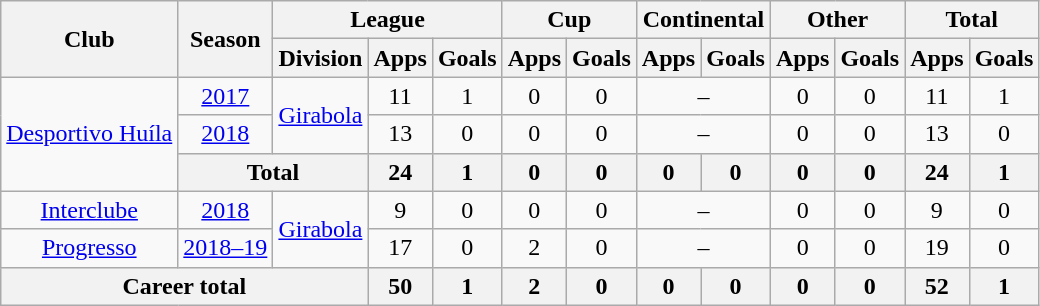<table class="wikitable" style="text-align: center">
<tr>
<th rowspan="2">Club</th>
<th rowspan="2">Season</th>
<th colspan="3">League</th>
<th colspan="2">Cup</th>
<th colspan="2">Continental</th>
<th colspan="2">Other</th>
<th colspan="2">Total</th>
</tr>
<tr>
<th>Division</th>
<th>Apps</th>
<th>Goals</th>
<th>Apps</th>
<th>Goals</th>
<th>Apps</th>
<th>Goals</th>
<th>Apps</th>
<th>Goals</th>
<th>Apps</th>
<th>Goals</th>
</tr>
<tr>
<td rowspan="3"><a href='#'>Desportivo Huíla</a></td>
<td><a href='#'>2017</a></td>
<td rowspan="2"><a href='#'>Girabola</a></td>
<td>11</td>
<td>1</td>
<td>0</td>
<td>0</td>
<td colspan="2">–</td>
<td>0</td>
<td>0</td>
<td>11</td>
<td>1</td>
</tr>
<tr>
<td><a href='#'>2018</a></td>
<td>13</td>
<td>0</td>
<td>0</td>
<td>0</td>
<td colspan="2">–</td>
<td>0</td>
<td>0</td>
<td>13</td>
<td>0</td>
</tr>
<tr>
<th colspan="2"><strong>Total</strong></th>
<th>24</th>
<th>1</th>
<th>0</th>
<th>0</th>
<th>0</th>
<th>0</th>
<th>0</th>
<th>0</th>
<th>24</th>
<th>1</th>
</tr>
<tr>
<td><a href='#'>Interclube</a></td>
<td><a href='#'>2018</a></td>
<td rowspan="2"><a href='#'>Girabola</a></td>
<td>9</td>
<td>0</td>
<td>0</td>
<td>0</td>
<td colspan="2">–</td>
<td>0</td>
<td>0</td>
<td>9</td>
<td>0</td>
</tr>
<tr>
<td><a href='#'>Progresso</a></td>
<td><a href='#'>2018–19</a></td>
<td>17</td>
<td>0</td>
<td>2</td>
<td>0</td>
<td colspan="2">–</td>
<td>0</td>
<td>0</td>
<td>19</td>
<td>0</td>
</tr>
<tr>
<th colspan="3"><strong>Career total</strong></th>
<th>50</th>
<th>1</th>
<th>2</th>
<th>0</th>
<th>0</th>
<th>0</th>
<th>0</th>
<th>0</th>
<th>52</th>
<th>1</th>
</tr>
</table>
